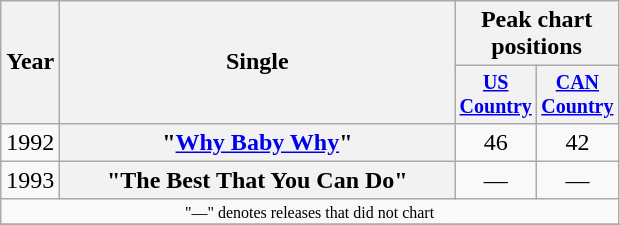<table class="wikitable plainrowheaders" style="text-align:center;">
<tr>
<th rowspan="2">Year</th>
<th rowspan="2" style="width:16em;">Single</th>
<th colspan="2">Peak chart<br>positions</th>
</tr>
<tr style="font-size:smaller;">
<th width="45"><a href='#'>US Country</a><br></th>
<th width="45"><a href='#'>CAN Country</a></th>
</tr>
<tr>
<td>1992</td>
<th scope="row">"<a href='#'>Why Baby Why</a>"</th>
<td>46</td>
<td>42</td>
</tr>
<tr>
<td>1993</td>
<th scope="row">"The Best That You Can Do"</th>
<td>—</td>
<td>—</td>
</tr>
<tr>
<td colspan="4" style="font-size:8pt">"—" denotes releases that did not chart</td>
</tr>
<tr>
</tr>
</table>
